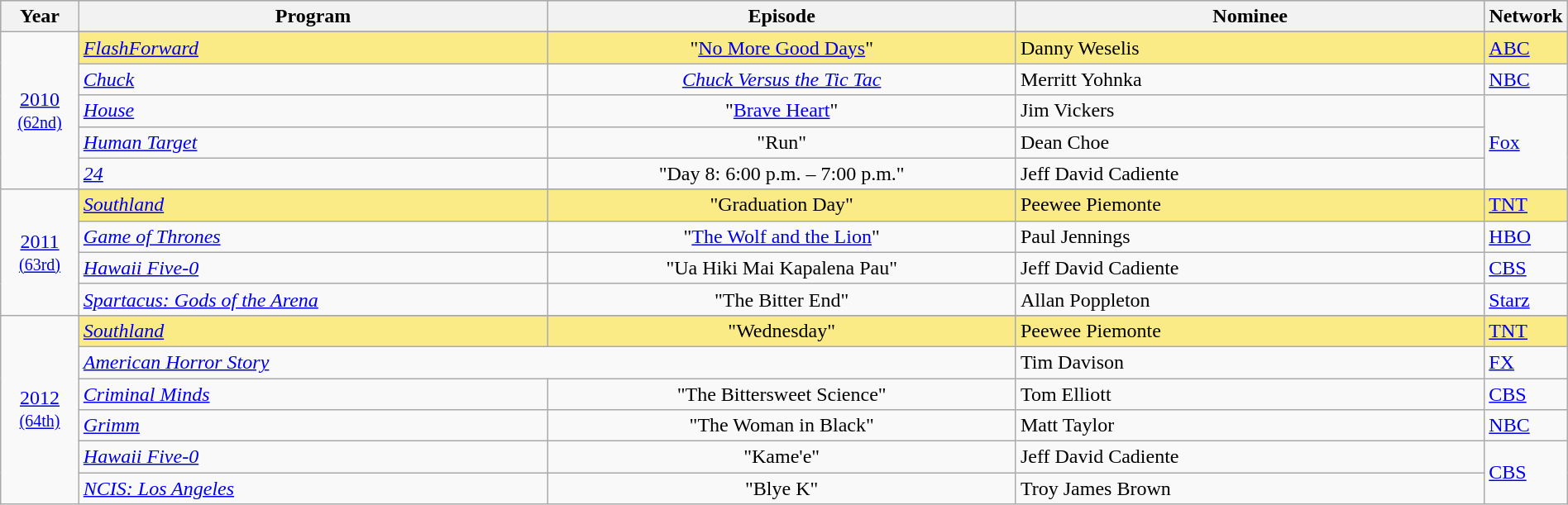<table class="wikitable" style="width:100%">
<tr bgcolor="#bebebe">
<th width="5%">Year</th>
<th width="30%">Program</th>
<th width="30%">Episode</th>
<th width="30%">Nominee</th>
<th width="5%">Network</th>
</tr>
<tr>
<td rowspan=6 style="text-align:center"><a href='#'>2010</a><br><small><a href='#'>(62nd)</a></small></td>
</tr>
<tr style="background:#FAEB86">
<td><em><a href='#'>FlashForward</a></em></td>
<td align=center>"<a href='#'>No More Good Days</a>"</td>
<td>Danny Weselis</td>
<td><a href='#'>ABC</a></td>
</tr>
<tr>
<td><em><a href='#'>Chuck</a></em></td>
<td align=center><em><a href='#'>Chuck Versus the Tic Tac</a></em></td>
<td>Merritt Yohnka</td>
<td><a href='#'>NBC</a></td>
</tr>
<tr>
<td><em><a href='#'>House</a></em></td>
<td align=center>"<a href='#'>Brave Heart</a>"</td>
<td>Jim Vickers</td>
<td rowspan=3><a href='#'>Fox</a></td>
</tr>
<tr>
<td><em><a href='#'>Human Target</a></em></td>
<td align=center>"Run"</td>
<td>Dean Choe</td>
</tr>
<tr>
<td><em><a href='#'>24</a></em></td>
<td align=center>"Day 8: 6:00 p.m. – 7:00 p.m."</td>
<td>Jeff David Cadiente</td>
</tr>
<tr>
<td rowspan=5 style="text-align:center"><a href='#'>2011</a><br><small><a href='#'>(63rd)</a></small></td>
</tr>
<tr style="background:#FAEB86">
<td><em><a href='#'>Southland</a></em></td>
<td align=center>"Graduation Day"</td>
<td>Peewee Piemonte</td>
<td><a href='#'>TNT</a></td>
</tr>
<tr>
<td><em><a href='#'>Game of Thrones</a></em></td>
<td align=center>"<a href='#'>The Wolf and the Lion</a>"</td>
<td>Paul Jennings</td>
<td><a href='#'>HBO</a></td>
</tr>
<tr>
<td><em><a href='#'>Hawaii Five-0</a></em></td>
<td align=center>"Ua Hiki Mai Kapalena Pau"</td>
<td>Jeff David Cadiente</td>
<td><a href='#'>CBS</a></td>
</tr>
<tr>
<td><em><a href='#'>Spartacus: Gods of the Arena</a></em></td>
<td align=center>"The Bitter End"</td>
<td>Allan Poppleton</td>
<td><a href='#'>Starz</a></td>
</tr>
<tr>
<td rowspan=7 style="text-align:center"><a href='#'>2012</a><br><small><a href='#'>(64th)</a></small></td>
</tr>
<tr style="background:#FAEB86">
<td><em><a href='#'>Southland</a></em></td>
<td align=center>"Wednesday"</td>
<td>Peewee Piemonte</td>
<td><a href='#'>TNT</a></td>
</tr>
<tr>
<td colspan=2><em><a href='#'>American Horror Story</a></em></td>
<td>Tim Davison</td>
<td><a href='#'>FX</a></td>
</tr>
<tr>
<td><em><a href='#'>Criminal Minds</a></em></td>
<td align=center>"The Bittersweet Science"</td>
<td>Tom Elliott</td>
<td><a href='#'>CBS</a></td>
</tr>
<tr>
<td><em><a href='#'>Grimm</a></em></td>
<td align=center>"The Woman in Black"</td>
<td>Matt Taylor</td>
<td><a href='#'>NBC</a></td>
</tr>
<tr>
<td><em><a href='#'>Hawaii Five-0</a></em></td>
<td align=center>"Kame'e"</td>
<td>Jeff David Cadiente</td>
<td rowspan=2><a href='#'>CBS</a></td>
</tr>
<tr>
<td><em><a href='#'>NCIS: Los Angeles</a></em></td>
<td align=center>"Blye K"</td>
<td>Troy James Brown</td>
</tr>
</table>
